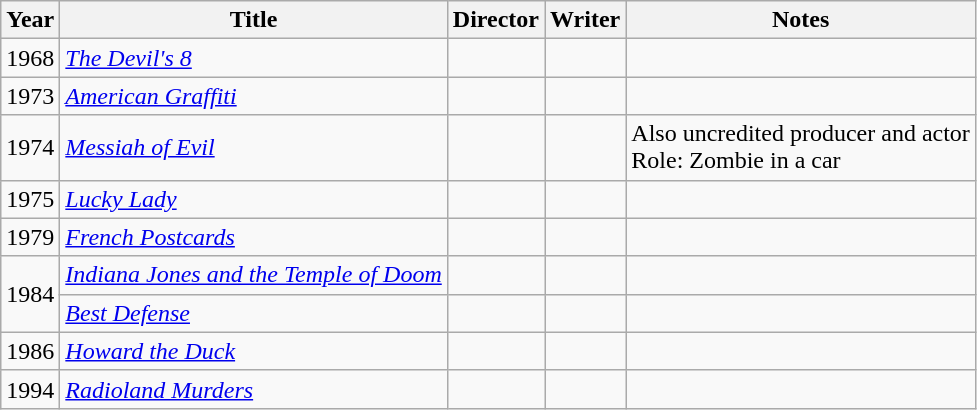<table class="wikitable sortable">
<tr>
<th>Year</th>
<th>Title</th>
<th>Director</th>
<th>Writer</th>
<th>Notes</th>
</tr>
<tr>
<td>1968</td>
<td><em><a href='#'>The Devil's 8</a></em></td>
<td></td>
<td></td>
<td></td>
</tr>
<tr>
<td>1973</td>
<td><em><a href='#'>American Graffiti</a></em></td>
<td></td>
<td></td>
<td></td>
</tr>
<tr>
<td>1974</td>
<td><em><a href='#'>Messiah of Evil</a></em></td>
<td></td>
<td></td>
<td>Also uncredited producer and actor<br>Role: Zombie in a car</td>
</tr>
<tr>
<td>1975</td>
<td><em><a href='#'>Lucky Lady</a></em></td>
<td></td>
<td></td>
<td></td>
</tr>
<tr>
<td>1979</td>
<td><em><a href='#'>French Postcards</a></em></td>
<td></td>
<td></td>
<td></td>
</tr>
<tr>
<td rowspan="2">1984</td>
<td><em><a href='#'>Indiana Jones and the Temple of Doom</a></em></td>
<td></td>
<td></td>
<td></td>
</tr>
<tr>
<td><em><a href='#'>Best Defense</a></em></td>
<td></td>
<td></td>
<td></td>
</tr>
<tr>
<td>1986</td>
<td><em><a href='#'>Howard the Duck</a></em></td>
<td></td>
<td></td>
<td></td>
</tr>
<tr>
<td>1994</td>
<td><em><a href='#'>Radioland Murders</a></em></td>
<td></td>
<td></td>
<td></td>
</tr>
</table>
